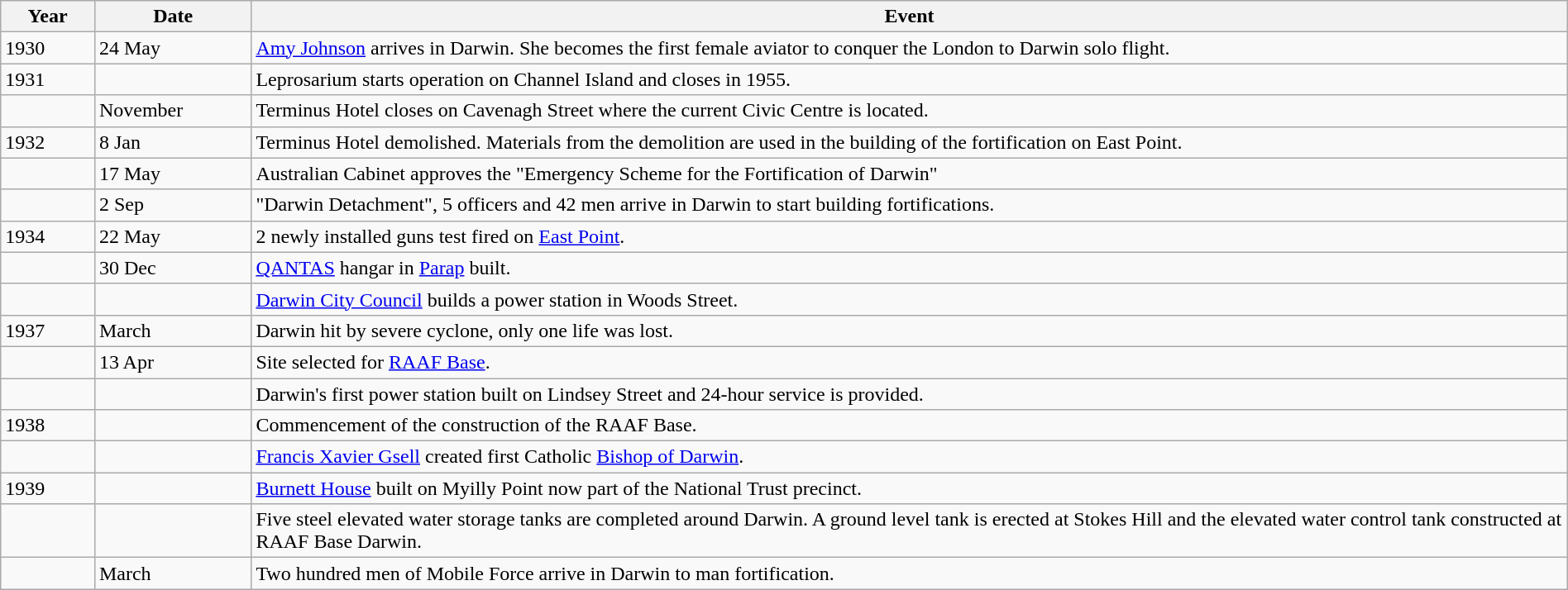<table class="wikitable" style="width:100%">
<tr>
<th style="width:6%">Year</th>
<th style="width:10%">Date</th>
<th>Event</th>
</tr>
<tr>
<td>1930</td>
<td>24 May</td>
<td><a href='#'>Amy Johnson</a> arrives in Darwin. She becomes the first female aviator to conquer the London to Darwin solo flight.</td>
</tr>
<tr>
<td>1931</td>
<td></td>
<td>Leprosarium starts operation on Channel Island and closes in 1955.</td>
</tr>
<tr>
<td></td>
<td>November</td>
<td>Terminus Hotel closes on Cavenagh Street where the current Civic Centre is located.</td>
</tr>
<tr>
<td>1932</td>
<td>8 Jan</td>
<td>Terminus Hotel demolished. Materials from the demolition are used in the building of the fortification on East Point.</td>
</tr>
<tr>
<td></td>
<td>17 May</td>
<td>Australian Cabinet approves the "Emergency Scheme for the Fortification of Darwin"</td>
</tr>
<tr>
<td></td>
<td>2 Sep</td>
<td>"Darwin Detachment", 5 officers and 42 men arrive in Darwin to start building fortifications.</td>
</tr>
<tr>
<td>1934</td>
<td>22 May</td>
<td>2 newly installed guns test fired on <a href='#'>East Point</a>.</td>
</tr>
<tr>
<td></td>
<td>30 Dec</td>
<td><a href='#'>QANTAS</a> hangar in <a href='#'>Parap</a> built.</td>
</tr>
<tr>
<td></td>
<td></td>
<td><a href='#'>Darwin City Council</a> builds a power station in Woods Street.</td>
</tr>
<tr>
<td>1937</td>
<td>March</td>
<td>Darwin hit by severe cyclone, only one life was lost.</td>
</tr>
<tr>
<td></td>
<td>13 Apr</td>
<td>Site selected for <a href='#'>RAAF Base</a>.</td>
</tr>
<tr>
<td></td>
<td></td>
<td>Darwin's first power station built on Lindsey Street and 24-hour service is provided.</td>
</tr>
<tr>
<td>1938</td>
<td></td>
<td>Commencement of the construction of the RAAF Base.</td>
</tr>
<tr>
<td></td>
<td></td>
<td><a href='#'>Francis Xavier Gsell</a> created first Catholic <a href='#'>Bishop of Darwin</a>.</td>
</tr>
<tr>
<td>1939</td>
<td></td>
<td><a href='#'>Burnett House</a> built on Myilly Point now part of the National Trust precinct.</td>
</tr>
<tr>
<td></td>
<td></td>
<td>Five steel elevated water storage tanks are completed around Darwin. A ground level tank is erected at Stokes Hill and the elevated water control tank constructed at RAAF Base Darwin.</td>
</tr>
<tr>
<td></td>
<td>March</td>
<td>Two hundred men of Mobile Force arrive in Darwin to man fortification.</td>
</tr>
</table>
